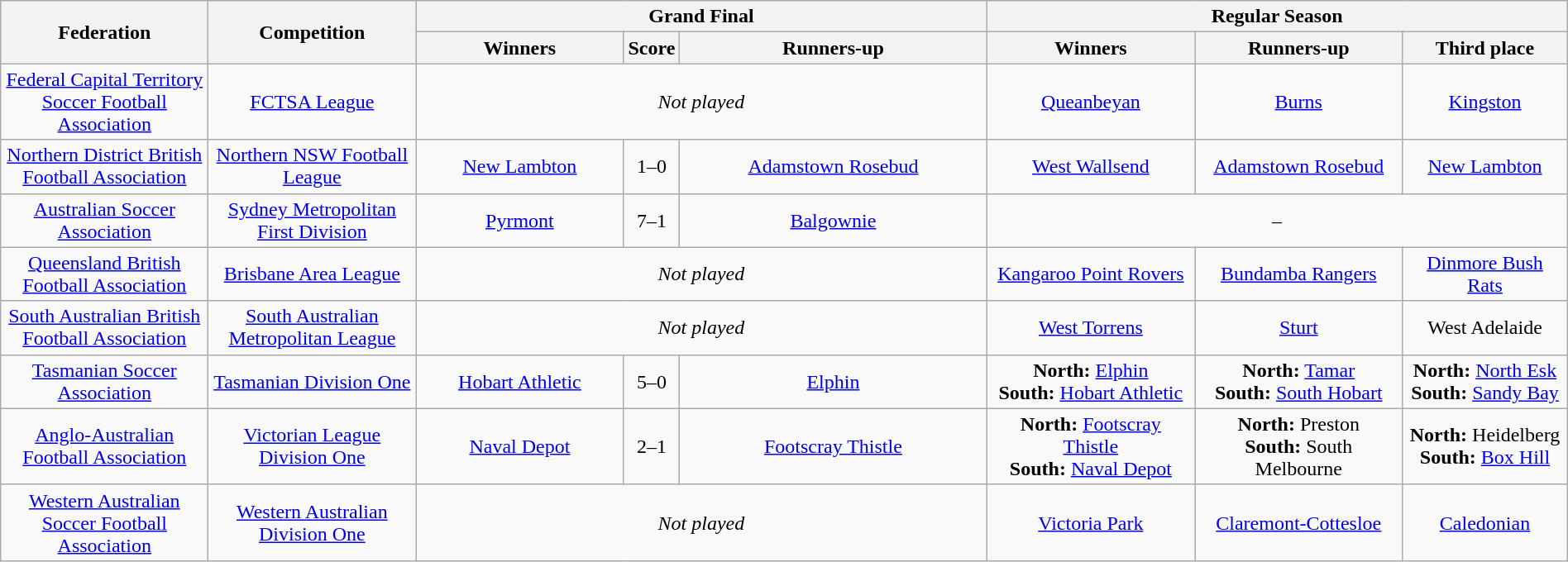<table class="wikitable" width="100%">
<tr>
<th rowspan="2" style="width:10em">Federation</th>
<th rowspan="2" style="width:10em">Competition</th>
<th colspan="3" scope="col">Grand Final</th>
<th colspan="3">Regular Season</th>
</tr>
<tr>
<th style="width:10em">Winners</th>
<th>Score</th>
<th style="width:15em">Runners-up</th>
<th>Winners</th>
<th>Runners-up</th>
<th>Third place</th>
</tr>
<tr>
<td align="center"><a href='#'>Federal Capital Territory Soccer Football Association</a></td>
<td align="center"><a href='#'>FCTSA League</a></td>
<td colspan="3" align="center"><em>Not played</em></td>
<td align="center"><a href='#'>Queanbeyan</a></td>
<td align="center"><a href='#'>Burns</a></td>
<td align="center"><a href='#'>Kingston</a></td>
</tr>
<tr>
<td align="center"><a href='#'>Northern District British Football Association</a></td>
<td align="center"><a href='#'>Northern NSW Football League</a></td>
<td align="center"><a href='#'>New Lambton</a></td>
<td align="center">1–0</td>
<td align="center"><a href='#'>Adamstown Rosebud</a></td>
<td align="center"><a href='#'>West Wallsend</a></td>
<td align="center"><a href='#'>Adamstown Rosebud</a></td>
<td align="center"><a href='#'>New Lambton</a></td>
</tr>
<tr>
<td align="center"><a href='#'>Australian Soccer Association</a></td>
<td align="center"><a href='#'>Sydney Metropolitan First Division</a></td>
<td align="center"><a href='#'>Pyrmont</a></td>
<td align="center">7–1</td>
<td align="center"><a href='#'>Balgownie</a></td>
<td colspan="3" align="center">–</td>
</tr>
<tr>
<td align="center"><a href='#'>Queensland British Football Association</a></td>
<td align="center"><a href='#'>Brisbane Area League</a></td>
<td colspan="3" align="center"><em>Not played</em></td>
<td align="center"><a href='#'>Kangaroo Point Rovers</a></td>
<td align="center"><a href='#'>Bundamba Rangers</a></td>
<td align="center"><a href='#'>Dinmore Bush Rats</a></td>
</tr>
<tr>
<td align="center"><a href='#'>South Australian British Football Association</a></td>
<td align="center"><a href='#'>South Australian Metropolitan League</a></td>
<td colspan="3" align="center"><em>Not played</em></td>
<td align="center"><a href='#'>West Torrens</a></td>
<td align="center"><a href='#'>Sturt</a></td>
<td align="center">West Adelaide</td>
</tr>
<tr>
<td align="center"><a href='#'>Tasmanian Soccer Association</a></td>
<td align="center"><a href='#'>Tasmanian Division One</a></td>
<td align="center"><a href='#'>Hobart Athletic</a></td>
<td align="center">5–0</td>
<td align="center"><a href='#'>Elphin</a></td>
<td align="center"><strong>North:</strong> <a href='#'>Elphin</a><br><strong>South:</strong> <a href='#'>Hobart Athletic</a></td>
<td align="center"><strong>North:</strong> <a href='#'>Tamar</a><br><strong>South:</strong> <a href='#'>South Hobart</a></td>
<td align="center"><strong>North:</strong> <a href='#'>North Esk</a><br><strong>South:</strong> <a href='#'>Sandy Bay</a></td>
</tr>
<tr>
<td align="center"><a href='#'>Anglo-Australian Football Association</a></td>
<td align="center"><a href='#'>Victorian League Division One</a></td>
<td align="center"><a href='#'>Naval Depot</a></td>
<td align="center">2–1</td>
<td align="center"><a href='#'>Footscray Thistle</a></td>
<td align="center"><strong>North:</strong> <a href='#'>Footscray Thistle</a><br><strong>South:</strong> <a href='#'>Naval Depot</a></td>
<td align="center"><strong>North:</strong> Preston<br><strong>South:</strong> South Melbourne</td>
<td align="center"><strong>North:</strong> Heidelberg<br><strong>South:</strong> <a href='#'>Box Hill</a></td>
</tr>
<tr>
<td align="center"><a href='#'>Western Australian Soccer Football Association</a></td>
<td align="center"><a href='#'>Western Australian Division One</a></td>
<td colspan="3" align="center"><em>Not played</em></td>
<td align="center"><a href='#'>Victoria Park</a></td>
<td align="center"><a href='#'>Claremont-Cottesloe</a></td>
<td align="center"><a href='#'>Caledonian</a></td>
</tr>
</table>
